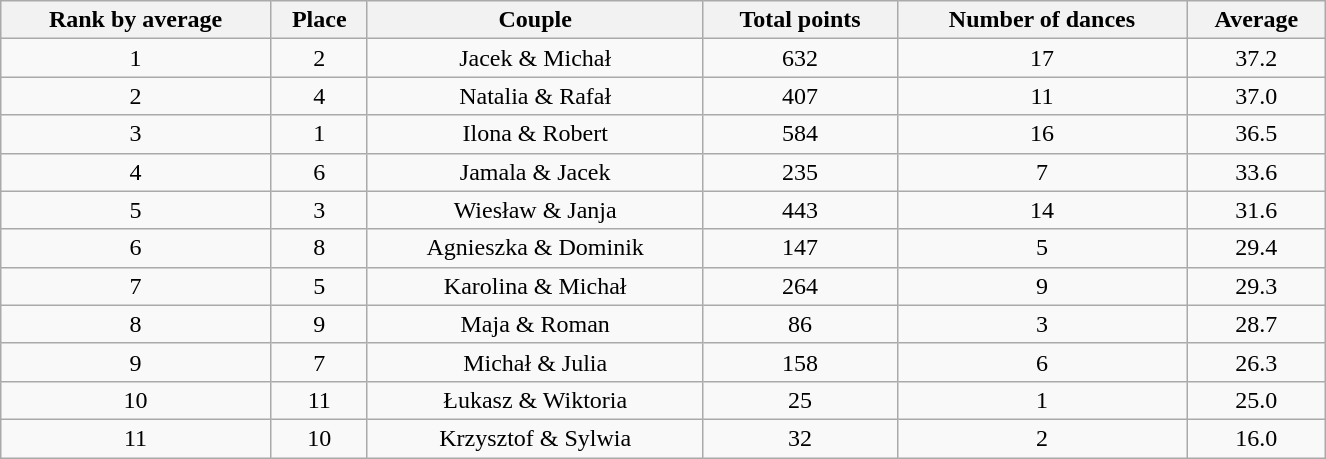<table class="wikitable sortable"  style="margin:auto; text-align:center; white-space:nowrap; width:70%;">
<tr>
<th>Rank by average</th>
<th>Place</th>
<th>Couple</th>
<th>Total points</th>
<th>Number of dances</th>
<th>Average </th>
</tr>
<tr>
<td>1</td>
<td>2</td>
<td>Jacek & Michał</td>
<td>632</td>
<td>17</td>
<td>37.2</td>
</tr>
<tr>
<td>2</td>
<td>4</td>
<td>Natalia & Rafał</td>
<td>407</td>
<td>11</td>
<td>37.0</td>
</tr>
<tr>
<td>3</td>
<td>1</td>
<td>Ilona & Robert</td>
<td>584</td>
<td>16</td>
<td>36.5</td>
</tr>
<tr>
<td>4</td>
<td>6</td>
<td>Jamala & Jacek</td>
<td>235</td>
<td>7</td>
<td>33.6</td>
</tr>
<tr>
<td>5</td>
<td>3</td>
<td>Wiesław & Janja</td>
<td>443</td>
<td>14</td>
<td>31.6</td>
</tr>
<tr>
<td>6</td>
<td>8</td>
<td>Agnieszka & Dominik</td>
<td>147</td>
<td>5</td>
<td>29.4</td>
</tr>
<tr>
<td>7</td>
<td>5</td>
<td>Karolina & Michał</td>
<td>264</td>
<td>9</td>
<td>29.3</td>
</tr>
<tr>
<td>8</td>
<td>9</td>
<td>Maja & Roman</td>
<td>86</td>
<td>3</td>
<td>28.7</td>
</tr>
<tr>
<td>9</td>
<td>7</td>
<td>Michał & Julia</td>
<td>158</td>
<td>6</td>
<td>26.3</td>
</tr>
<tr>
<td>10</td>
<td>11</td>
<td>Łukasz & Wiktoria</td>
<td>25</td>
<td>1</td>
<td>25.0</td>
</tr>
<tr>
<td>11</td>
<td>10</td>
<td>Krzysztof & Sylwia</td>
<td>32</td>
<td>2</td>
<td>16.0</td>
</tr>
</table>
